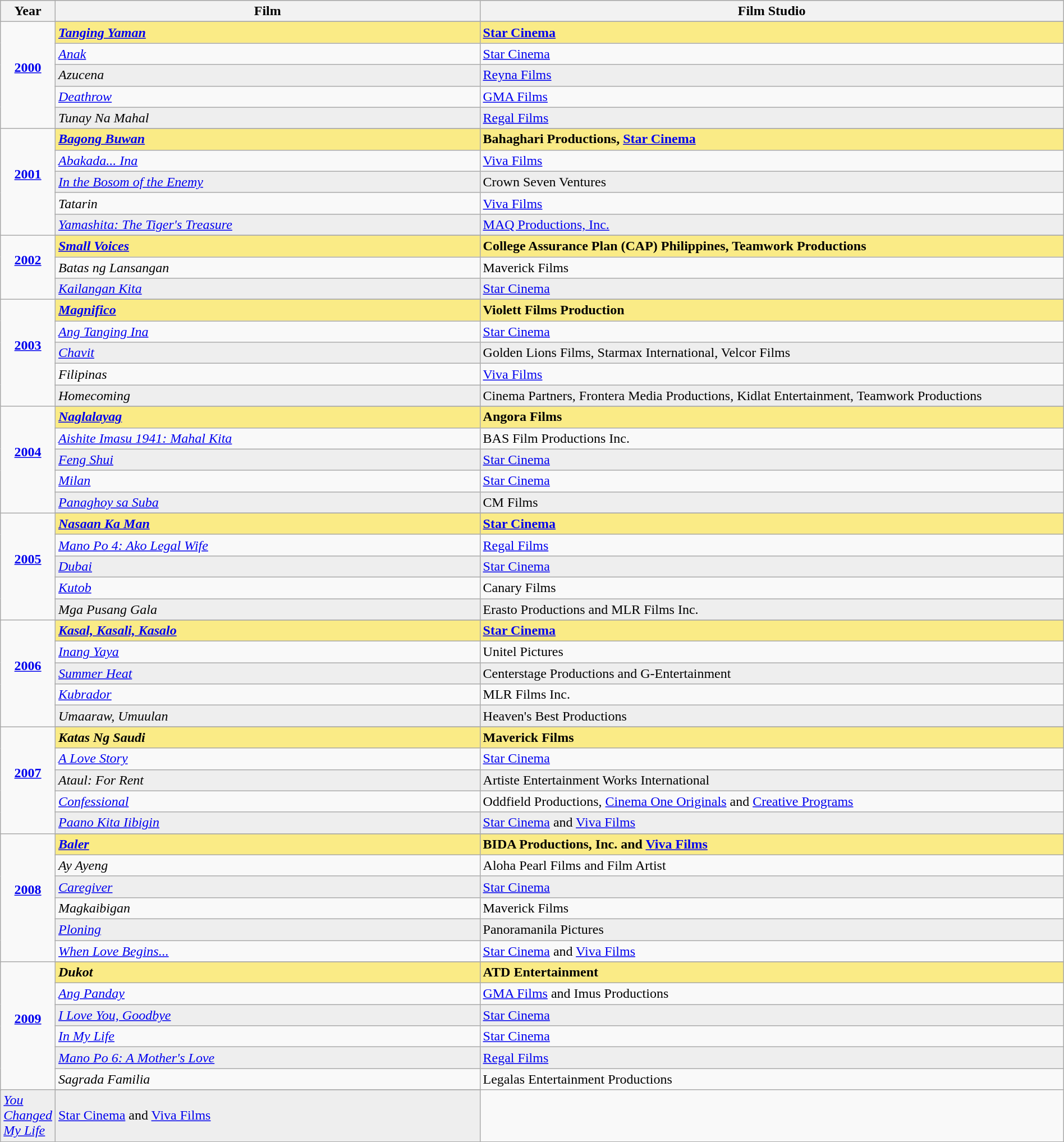<table class="wikitable" style="width:100%">
<tr bgcolor="#bebebe">
<th width="5%">Year</th>
<th width="40%">Film</th>
<th width="55%">Film Studio</th>
</tr>
<tr>
<td rowspan=6 style="text-align:center"><strong><a href='#'>2000</a></strong><br> <br></td>
</tr>
<tr style="background:#FAEB86">
<td><strong><em><a href='#'>Tanging Yaman</a></em></strong></td>
<td><strong><a href='#'>Star Cinema</a></strong></td>
</tr>
<tr>
<td><em><a href='#'>Anak</a></em></td>
<td><a href='#'>Star Cinema</a></td>
</tr>
<tr style="background:#eee;">
<td><em>Azucena</em></td>
<td><a href='#'>Reyna Films</a></td>
</tr>
<tr>
<td><em><a href='#'>Deathrow</a></em></td>
<td><a href='#'>GMA Films</a></td>
</tr>
<tr style="background:#eee;">
<td><em>Tunay Na Mahal</em></td>
<td><a href='#'>Regal Films</a></td>
</tr>
<tr>
<td rowspan=6 style="text-align:center"><strong><a href='#'>2001</a></strong><br> <br></td>
</tr>
<tr style="background:#FAEB86">
<td><strong><em><a href='#'>Bagong Buwan</a></em></strong></td>
<td><strong>Bahaghari Productions, <a href='#'>Star Cinema</a></strong></td>
</tr>
<tr>
<td><em><a href='#'>Abakada... Ina</a></em></td>
<td><a href='#'>Viva Films</a></td>
</tr>
<tr style="background:#eee;">
<td><em><a href='#'>In the Bosom of the Enemy</a></em></td>
<td>Crown Seven Ventures</td>
</tr>
<tr>
<td><em>Tatarin</em></td>
<td><a href='#'>Viva Films</a></td>
</tr>
<tr style="background:#eee;">
<td><em><a href='#'>Yamashita: The Tiger's Treasure</a></em></td>
<td><a href='#'>MAQ Productions, Inc.</a></td>
</tr>
<tr>
<td rowspan=4 style="text-align:center"><strong><a href='#'>2002</a></strong><br> <br></td>
</tr>
<tr style="background:#FAEB86">
<td><strong><em><a href='#'>Small Voices</a></em></strong></td>
<td><strong>College Assurance Plan (CAP) Philippines, Teamwork Productions</strong></td>
</tr>
<tr>
<td><em>Batas ng Lansangan</em></td>
<td>Maverick Films</td>
</tr>
<tr style="background:#eee;">
<td><em><a href='#'>Kailangan Kita</a></em></td>
<td><a href='#'>Star Cinema</a></td>
</tr>
<tr>
<td rowspan=6 style="text-align:center"><strong><a href='#'>2003</a></strong><br> <br></td>
</tr>
<tr style="background:#FAEB86">
<td><strong><em><a href='#'>Magnifico</a></em></strong></td>
<td><strong>Violett Films Production</strong></td>
</tr>
<tr>
<td><em><a href='#'>Ang Tanging Ina</a></em></td>
<td><a href='#'>Star Cinema</a></td>
</tr>
<tr style="background:#eee;">
<td><em><a href='#'>Chavit</a></em></td>
<td>Golden Lions Films, Starmax International, Velcor Films</td>
</tr>
<tr>
<td><em>Filipinas</em></td>
<td><a href='#'>Viva Films</a></td>
</tr>
<tr style="background:#eee;">
<td><em>Homecoming</em></td>
<td>Cinema Partners, Frontera Media Productions, Kidlat Entertainment, Teamwork Productions</td>
</tr>
<tr>
<td rowspan=6 style="text-align:center"><strong><a href='#'>2004</a></strong><br> <br></td>
</tr>
<tr style="background:#FAEB86">
<td><strong><em><a href='#'>Naglalayag</a></em></strong></td>
<td><strong>Angora Films</strong></td>
</tr>
<tr>
<td><em><a href='#'>Aishite Imasu 1941: Mahal Kita</a></em></td>
<td>BAS Film Productions Inc.</td>
</tr>
<tr style="background:#eee;">
<td><em><a href='#'>Feng Shui</a></em></td>
<td><a href='#'>Star Cinema</a></td>
</tr>
<tr>
<td><em><a href='#'>Milan</a></em></td>
<td><a href='#'>Star Cinema</a></td>
</tr>
<tr style="background:#eee;">
<td><em><a href='#'>Panaghoy sa Suba</a></em></td>
<td>CM Films</td>
</tr>
<tr>
<td rowspan=6 style="text-align:center"><strong><a href='#'>2005</a></strong><br> <br></td>
</tr>
<tr style="background:#FAEB86">
<td><strong><em><a href='#'>Nasaan Ka Man</a></em></strong></td>
<td><strong><a href='#'>Star Cinema</a></strong></td>
</tr>
<tr>
<td><em><a href='#'>Mano Po 4: Ako Legal Wife</a></em></td>
<td><a href='#'>Regal Films</a></td>
</tr>
<tr style="background:#eee;">
<td><em><a href='#'>Dubai</a></em></td>
<td><a href='#'>Star Cinema</a></td>
</tr>
<tr>
<td><em><a href='#'>Kutob</a></em></td>
<td>Canary Films</td>
</tr>
<tr style="background:#eee;">
<td><em>Mga Pusang Gala</em></td>
<td>Erasto Productions and MLR Films Inc.</td>
</tr>
<tr>
<td rowspan=6 style="text-align:center"><strong><a href='#'>2006</a></strong><br> <br></td>
</tr>
<tr style="background:#FAEB86">
<td><strong><em><a href='#'>Kasal, Kasali, Kasalo</a></em></strong></td>
<td><strong><a href='#'>Star Cinema</a></strong></td>
</tr>
<tr>
<td><em><a href='#'>Inang Yaya</a></em></td>
<td>Unitel Pictures</td>
</tr>
<tr style="background:#eee;">
<td><em><a href='#'>Summer Heat</a></em></td>
<td>Centerstage Productions and G-Entertainment</td>
</tr>
<tr>
<td><em><a href='#'>Kubrador</a></em></td>
<td>MLR Films Inc.</td>
</tr>
<tr style="background:#eee;">
<td><em>Umaaraw, Umuulan</em></td>
<td>Heaven's Best Productions</td>
</tr>
<tr>
<td rowspan=6 style="text-align:center"><strong><a href='#'>2007</a></strong><br><br></td>
</tr>
<tr style="background:#FAEB86">
<td><strong><em>Katas Ng Saudi</em></strong></td>
<td><strong>Maverick Films</strong></td>
</tr>
<tr>
<td><em><a href='#'>A Love Story</a></em></td>
<td><a href='#'>Star Cinema</a></td>
</tr>
<tr style="background:#eee;">
<td><em>Ataul: For Rent</em></td>
<td>Artiste Entertainment Works International</td>
</tr>
<tr>
<td><em><a href='#'>Confessional</a></em></td>
<td>Oddfield Productions, <a href='#'>Cinema One Originals</a> and <a href='#'>Creative Programs</a></td>
</tr>
<tr style="background:#eee;">
<td><em><a href='#'>Paano Kita Iibigin</a></em></td>
<td><a href='#'>Star Cinema</a> and <a href='#'>Viva Films</a></td>
</tr>
<tr>
<td rowspan=7 style="text-align:center"><strong><a href='#'>2008</a></strong><br> <br></td>
</tr>
<tr style="background:#FAEB86">
<td><strong><em><a href='#'>Baler</a></em></strong></td>
<td><strong>BIDA Productions, Inc. and <a href='#'>Viva Films</a></strong></td>
</tr>
<tr>
<td><em>Ay Ayeng</em></td>
<td>Aloha Pearl Films and Film Artist</td>
</tr>
<tr style="background:#eee;">
<td><em><a href='#'>Caregiver</a></em></td>
<td><a href='#'>Star Cinema</a></td>
</tr>
<tr>
<td><em>Magkaibigan</em></td>
<td>Maverick Films</td>
</tr>
<tr style="background:#eee;">
<td><em><a href='#'>Ploning</a></em></td>
<td>Panoramanila Pictures</td>
</tr>
<tr>
<td><em><a href='#'>When Love Begins...</a></em></td>
<td><a href='#'>Star Cinema</a> and <a href='#'>Viva Films</a></td>
</tr>
<tr>
<td rowspan=8 style="text-align:center"><strong><a href='#'>2009</a></strong><br> <br></td>
</tr>
<tr style="background:#FAEB86">
<td><strong><em>Dukot</em></strong></td>
<td><strong>ATD Entertainment</strong></td>
</tr>
<tr>
<td><em><a href='#'>Ang Panday</a></em></td>
<td><a href='#'>GMA Films</a> and Imus Productions</td>
</tr>
<tr style="background:#eee;">
<td><em><a href='#'>I Love You, Goodbye</a></em></td>
<td><a href='#'>Star Cinema</a></td>
</tr>
<tr>
<td><em><a href='#'>In My Life</a></em></td>
<td><a href='#'>Star Cinema</a></td>
</tr>
<tr style="background:#eee;">
<td><em><a href='#'>Mano Po 6: A Mother's Love</a></em></td>
<td><a href='#'>Regal Films</a></td>
</tr>
<tr>
<td><em>Sagrada Familia</em></td>
<td>Legalas Entertainment Productions</td>
</tr>
<tr>
</tr>
<tr style="background:#eee;">
<td><em><a href='#'>You Changed My Life</a></em></td>
<td><a href='#'>Star Cinema</a> and <a href='#'>Viva Films</a></td>
</tr>
<tr>
</tr>
</table>
